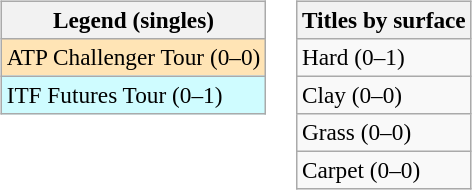<table>
<tr valign=top>
<td><br><table class=wikitable style=font-size:97%>
<tr>
<th>Legend (singles)</th>
</tr>
<tr bgcolor=moccasin>
<td>ATP Challenger Tour (0–0)</td>
</tr>
<tr bgcolor=#cffcff>
<td>ITF Futures Tour (0–1)</td>
</tr>
</table>
</td>
<td><br><table class=wikitable style=font-size:97%>
<tr>
<th>Titles by surface</th>
</tr>
<tr>
<td>Hard (0–1)</td>
</tr>
<tr>
<td>Clay (0–0)</td>
</tr>
<tr>
<td>Grass (0–0)</td>
</tr>
<tr>
<td>Carpet (0–0)</td>
</tr>
</table>
</td>
</tr>
</table>
